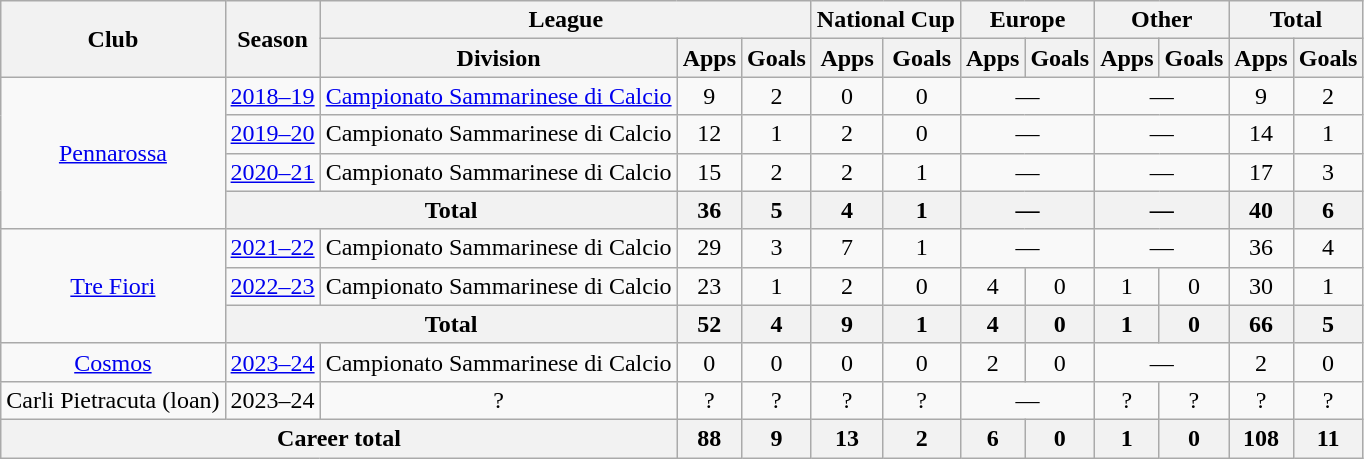<table class="wikitable" style="text-align:center">
<tr>
<th rowspan="2">Club</th>
<th rowspan="2">Season</th>
<th colspan="3">League</th>
<th colspan="2">National Cup</th>
<th colspan="2">Europe</th>
<th colspan="2">Other</th>
<th colspan="2">Total</th>
</tr>
<tr>
<th>Division</th>
<th>Apps</th>
<th>Goals</th>
<th>Apps</th>
<th>Goals</th>
<th>Apps</th>
<th>Goals</th>
<th>Apps</th>
<th>Goals</th>
<th>Apps</th>
<th>Goals</th>
</tr>
<tr>
<td rowspan="4"><a href='#'>Pennarossa</a></td>
<td><a href='#'>2018–19</a></td>
<td><a href='#'>Campionato Sammarinese di Calcio</a></td>
<td>9</td>
<td>2</td>
<td>0</td>
<td>0</td>
<td colspan="2">—</td>
<td colspan="2">—</td>
<td>9</td>
<td>2</td>
</tr>
<tr>
<td><a href='#'>2019–20</a></td>
<td>Campionato Sammarinese di Calcio</td>
<td>12</td>
<td>1</td>
<td>2</td>
<td>0</td>
<td colspan="2">—</td>
<td colspan="2">—</td>
<td>14</td>
<td>1</td>
</tr>
<tr>
<td><a href='#'>2020–21</a></td>
<td>Campionato Sammarinese di Calcio</td>
<td>15</td>
<td>2</td>
<td>2</td>
<td>1</td>
<td colspan="2">—</td>
<td colspan="2">—</td>
<td>17</td>
<td>3</td>
</tr>
<tr>
<th colspan="2">Total</th>
<th>36</th>
<th>5</th>
<th>4</th>
<th>1</th>
<th colspan="2">—</th>
<th colspan="2">—</th>
<th>40</th>
<th>6</th>
</tr>
<tr>
<td rowspan="3"><a href='#'>Tre Fiori</a></td>
<td><a href='#'>2021–22</a></td>
<td>Campionato Sammarinese di Calcio</td>
<td>29</td>
<td>3</td>
<td>7</td>
<td>1</td>
<td colspan="2">—</td>
<td colspan="2">—</td>
<td>36</td>
<td>4</td>
</tr>
<tr>
<td><a href='#'>2022–23</a></td>
<td>Campionato Sammarinese di Calcio</td>
<td>23</td>
<td>1</td>
<td>2</td>
<td>0</td>
<td>4</td>
<td>0</td>
<td>1</td>
<td>0</td>
<td>30</td>
<td>1</td>
</tr>
<tr>
<th colspan="2">Total</th>
<th>52</th>
<th>4</th>
<th>9</th>
<th>1</th>
<th>4</th>
<th>0</th>
<th>1</th>
<th>0</th>
<th>66</th>
<th>5</th>
</tr>
<tr>
<td><a href='#'>Cosmos</a></td>
<td><a href='#'>2023–24</a></td>
<td>Campionato Sammarinese di Calcio</td>
<td>0</td>
<td>0</td>
<td>0</td>
<td>0</td>
<td>2</td>
<td>0</td>
<td colspan="2">—</td>
<td>2</td>
<td>0</td>
</tr>
<tr>
<td>Carli Pietracuta (loan)</td>
<td>2023–24</td>
<td>?</td>
<td>?</td>
<td>?</td>
<td>?</td>
<td>?</td>
<td colspan="2">—</td>
<td>?</td>
<td>?</td>
<td>?</td>
<td>?</td>
</tr>
<tr>
<th colspan="3">Career total</th>
<th>88</th>
<th>9</th>
<th>13</th>
<th>2</th>
<th>6</th>
<th>0</th>
<th>1</th>
<th>0</th>
<th>108</th>
<th>11</th>
</tr>
</table>
